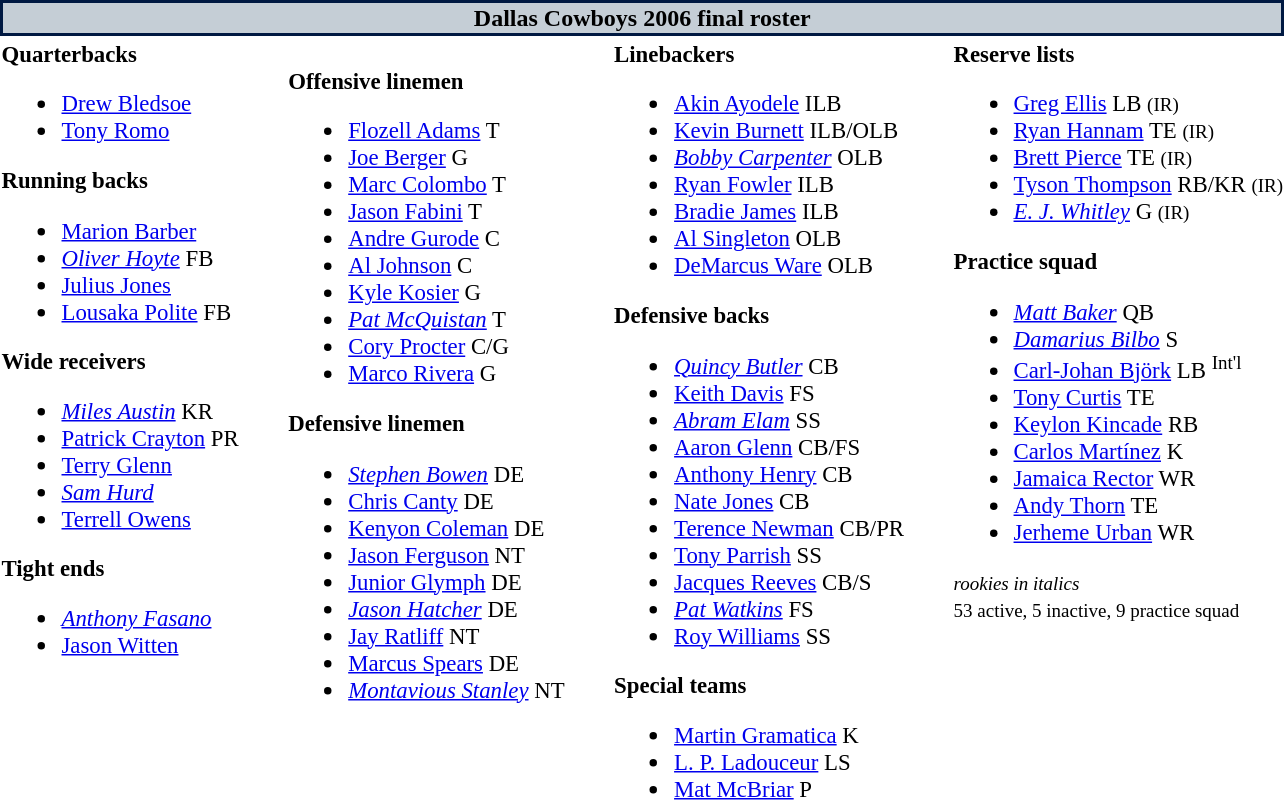<table class="toccolours" style="text-align: left;">
<tr>
<th colspan="7" style="background:#c5ced6; color:black; border: 2px solid #001942; text-align: center;">Dallas Cowboys 2006 final roster</th>
</tr>
<tr>
<td style="font-size: 95%;" valign="top"><strong>Quarterbacks</strong><br><ul><li> <a href='#'>Drew Bledsoe</a></li><li> <a href='#'>Tony Romo</a></li></ul><strong>Running backs</strong><ul><li> <a href='#'>Marion Barber</a></li><li> <em><a href='#'>Oliver Hoyte</a></em> FB</li><li> <a href='#'>Julius Jones</a></li><li> <a href='#'>Lousaka Polite</a> FB</li></ul><strong>Wide receivers</strong><ul><li> <em><a href='#'>Miles Austin</a></em> KR</li><li> <a href='#'>Patrick Crayton</a> PR</li><li> <a href='#'>Terry Glenn</a></li><li> <em><a href='#'>Sam Hurd</a></em></li><li> <a href='#'>Terrell Owens</a></li></ul><strong>Tight ends</strong><ul><li> <em><a href='#'>Anthony Fasano</a></em></li><li> <a href='#'>Jason Witten</a></li></ul></td>
<td style="width: 25px;"></td>
<td style="font-size: 95%;" valign="top"><br><strong>Offensive linemen</strong><ul><li> <a href='#'>Flozell Adams</a> T</li><li> <a href='#'>Joe Berger</a> G</li><li> <a href='#'>Marc Colombo</a> T</li><li> <a href='#'>Jason Fabini</a> T</li><li> <a href='#'>Andre Gurode</a> C</li><li> <a href='#'>Al Johnson</a> C</li><li> <a href='#'>Kyle Kosier</a> G</li><li> <em><a href='#'>Pat McQuistan</a></em> T</li><li> <a href='#'>Cory Procter</a> C/G</li><li> <a href='#'>Marco Rivera</a> G</li></ul><strong>Defensive linemen</strong><ul><li> <em><a href='#'>Stephen Bowen</a></em> DE</li><li> <a href='#'>Chris Canty</a> DE</li><li> <a href='#'>Kenyon Coleman</a> DE</li><li> <a href='#'>Jason Ferguson</a> NT</li><li> <a href='#'>Junior Glymph</a> DE</li><li> <em><a href='#'>Jason Hatcher</a></em> DE</li><li> <a href='#'>Jay Ratliff</a> NT</li><li> <a href='#'>Marcus Spears</a> DE</li><li> <em><a href='#'>Montavious Stanley</a></em> NT</li></ul></td>
<td style="width: 25px;"></td>
<td style="font-size: 95%;" valign="top"><strong>Linebackers</strong><br><ul><li> <a href='#'>Akin Ayodele</a> ILB</li><li> <a href='#'>Kevin Burnett</a> ILB/OLB</li><li> <em><a href='#'>Bobby Carpenter</a></em> OLB</li><li> <a href='#'>Ryan Fowler</a> ILB</li><li> <a href='#'>Bradie James</a> ILB</li><li> <a href='#'>Al Singleton</a> OLB</li><li> <a href='#'>DeMarcus Ware</a> OLB</li></ul><strong>Defensive backs</strong><ul><li> <em><a href='#'>Quincy Butler</a></em> CB</li><li> <a href='#'>Keith Davis</a> FS</li><li> <em><a href='#'>Abram Elam</a></em> SS</li><li> <a href='#'>Aaron Glenn</a> CB/FS</li><li> <a href='#'>Anthony Henry</a> CB</li><li> <a href='#'>Nate Jones</a> CB</li><li> <a href='#'>Terence Newman</a> CB/PR</li><li> <a href='#'>Tony Parrish</a> SS</li><li> <a href='#'>Jacques Reeves</a> CB/S</li><li> <em><a href='#'>Pat Watkins</a></em> FS</li><li> <a href='#'>Roy Williams</a> SS</li></ul><strong>Special teams</strong><ul><li> <a href='#'>Martin Gramatica</a> K</li><li> <a href='#'>L. P. Ladouceur</a> LS</li><li> <a href='#'>Mat McBriar</a> P</li></ul></td>
<td style="width: 25px;"></td>
<td style="font-size: 95%;" valign="top"><strong>Reserve lists</strong><br><ul><li> <a href='#'>Greg Ellis</a> LB <small>(IR)</small> </li><li> <a href='#'>Ryan Hannam</a> TE <small>(IR)</small> </li><li> <a href='#'>Brett Pierce</a> TE <small>(IR)</small> </li><li> <a href='#'>Tyson Thompson</a> RB/KR <small>(IR)</small> </li><li> <em><a href='#'>E. J. Whitley</a></em> G <small>(IR)</small> </li></ul><strong>Practice squad</strong><ul><li> <em><a href='#'>Matt Baker</a></em> QB</li><li> <em><a href='#'>Damarius Bilbo</a></em> S</li><li> <a href='#'>Carl-Johan Björk</a> LB <sup>Int'l</sup></li><li> <a href='#'>Tony Curtis</a> TE</li><li> <a href='#'>Keylon Kincade</a> RB</li><li> <a href='#'>Carlos Martínez</a> K</li><li> <a href='#'>Jamaica Rector</a> WR</li><li> <a href='#'>Andy Thorn</a> TE</li><li> <a href='#'>Jerheme Urban</a> WR</li></ul><small><em>rookies in italics</em></small><br>
<small>53 active, 5 inactive, 9 practice squad</small></td>
</tr>
<tr>
</tr>
</table>
